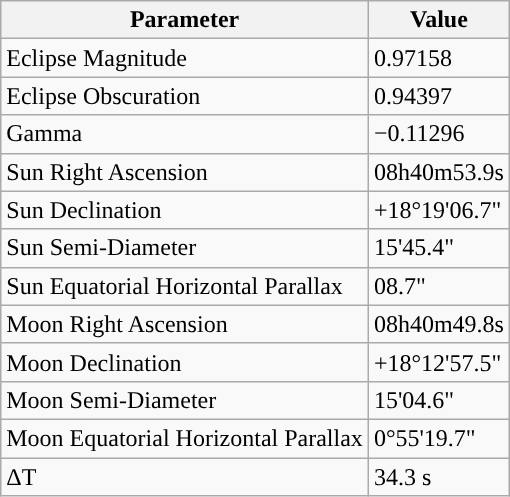<table class="wikitable">
<tr>
<th>Parameter</th>
<th>Value</th>
</tr>
<tr>
<td>Eclipse Magnitude</td>
<td>0.97158</td>
</tr>
<tr>
<td>Eclipse Obscuration</td>
<td>0.94397</td>
</tr>
<tr>
<td>Gamma</td>
<td>−0.11296</td>
</tr>
<tr>
<td>Sun Right Ascension</td>
<td>08h40m53.9s</td>
</tr>
<tr>
<td>Sun Declination</td>
<td>+18°19'06.7"</td>
</tr>
<tr>
<td>Sun Semi-Diameter</td>
<td>15'45.4"</td>
</tr>
<tr>
<td>Sun Equatorial Horizontal Parallax</td>
<td>08.7"</td>
</tr>
<tr>
<td>Moon Right Ascension</td>
<td>08h40m49.8s</td>
</tr>
<tr>
<td>Moon Declination</td>
<td>+18°12'57.5"</td>
</tr>
<tr>
<td>Moon Semi-Diameter</td>
<td>15'04.6"</td>
</tr>
<tr>
<td>Moon Equatorial Horizontal Parallax</td>
<td>0°55'19.7"</td>
</tr>
<tr>
<td>ΔT</td>
<td>34.3 s</td>
</tr>
</table>
